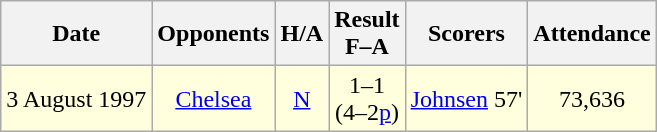<table class="wikitable" style="text-align:center">
<tr>
<th>Date</th>
<th>Opponents</th>
<th>H/A</th>
<th>Result<br>F–A</th>
<th>Scorers</th>
<th>Attendance</th>
</tr>
<tr bgcolor="#ffffdd">
<td>3 August 1997</td>
<td><a href='#'>Chelsea</a></td>
<td><a href='#'>N</a></td>
<td>1–1<br>(4–2<a href='#'>p</a>)</td>
<td><a href='#'>Johnsen</a> 57'</td>
<td>73,636</td>
</tr>
</table>
